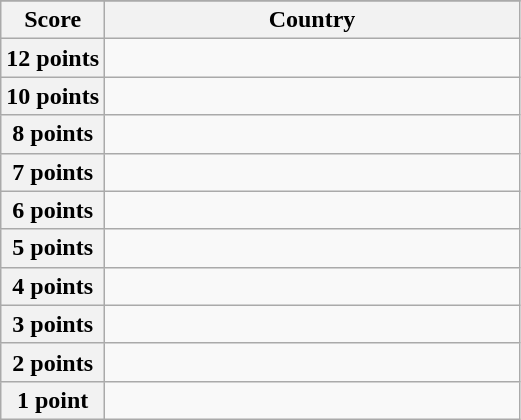<table class="wikitable">
<tr>
</tr>
<tr>
<th scope="col" width="20%">Score</th>
<th scope="col">Country</th>
</tr>
<tr>
<th scope="row">12 points</th>
<td></td>
</tr>
<tr>
<th scope="row">10 points</th>
<td></td>
</tr>
<tr>
<th scope="row">8 points</th>
<td></td>
</tr>
<tr>
<th scope="row">7 points</th>
<td></td>
</tr>
<tr>
<th scope="row">6 points</th>
<td></td>
</tr>
<tr>
<th scope="row">5 points</th>
<td></td>
</tr>
<tr>
<th scope="row">4 points</th>
<td></td>
</tr>
<tr>
<th scope="row">3 points</th>
<td></td>
</tr>
<tr>
<th scope="row">2 points</th>
<td></td>
</tr>
<tr>
<th scope="row">1 point</th>
<td></td>
</tr>
</table>
